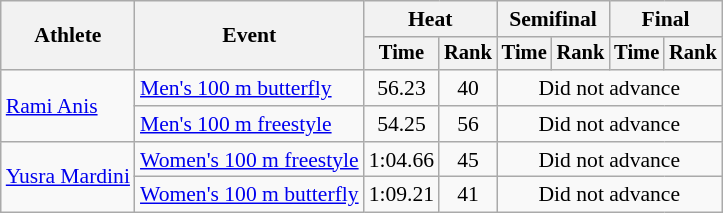<table class=wikitable style="font-size:90%">
<tr>
<th rowspan="2">Athlete</th>
<th rowspan="2">Event</th>
<th colspan="2">Heat</th>
<th colspan="2">Semifinal</th>
<th colspan="2">Final</th>
</tr>
<tr style="font-size:95%">
<th>Time</th>
<th>Rank</th>
<th>Time</th>
<th>Rank</th>
<th>Time</th>
<th>Rank</th>
</tr>
<tr align=center>
<td rowspan="2" align="left"><a href='#'>Rami Anis</a></td>
<td align=left><a href='#'>Men's 100 m butterfly</a></td>
<td>56.23</td>
<td>40</td>
<td colspan=4>Did not advance</td>
</tr>
<tr align=center>
<td align=left><a href='#'>Men's 100 m freestyle</a></td>
<td>54.25</td>
<td>56</td>
<td colspan=4>Did not advance</td>
</tr>
<tr align="center">
<td align=left rowspan=2><a href='#'>Yusra Mardini</a></td>
<td align=left><a href='#'>Women's 100 m freestyle</a></td>
<td>1:04.66</td>
<td>45</td>
<td colspan=4>Did not advance</td>
</tr>
<tr align=center>
<td align=left><a href='#'>Women's 100 m butterfly</a></td>
<td>1:09.21</td>
<td>41</td>
<td colspan=4>Did not advance</td>
</tr>
</table>
